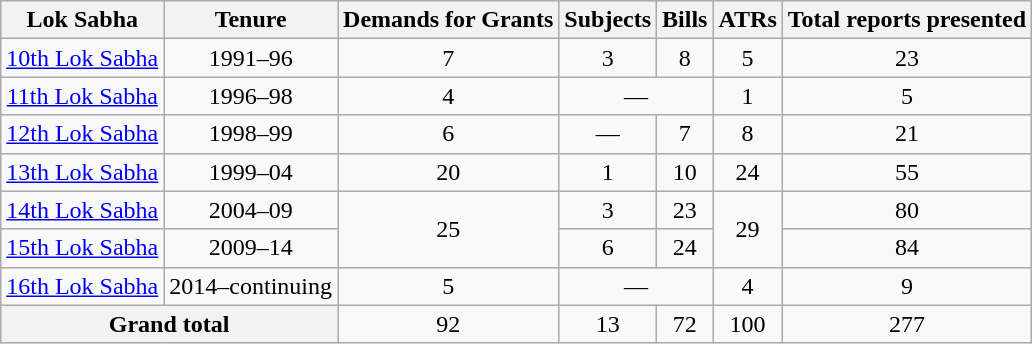<table class="wikitable sortable">
<tr>
<th>Lok Sabha</th>
<th>Tenure</th>
<th>Demands for Grants</th>
<th>Subjects</th>
<th>Bills</th>
<th>ATRs</th>
<th>Total reports presented</th>
</tr>
<tr align="center">
<td><a href='#'>10th Lok Sabha</a></td>
<td>1991–96</td>
<td>7</td>
<td>3</td>
<td>8</td>
<td>5</td>
<td>23</td>
</tr>
<tr align="center">
<td><a href='#'>11th Lok Sabha</a></td>
<td>1996–98</td>
<td>4</td>
<td colspan="2">—</td>
<td>1</td>
<td>5</td>
</tr>
<tr align="center">
<td><a href='#'>12th Lok Sabha</a></td>
<td>1998–99</td>
<td>6</td>
<td>—</td>
<td>7</td>
<td>8</td>
<td>21</td>
</tr>
<tr align="center">
<td><a href='#'>13th Lok Sabha</a></td>
<td>1999–04</td>
<td>20</td>
<td>1</td>
<td>10</td>
<td>24</td>
<td>55</td>
</tr>
<tr align="center">
<td><a href='#'>14th Lok Sabha</a></td>
<td>2004–09</td>
<td rowspan="2">25</td>
<td>3</td>
<td>23</td>
<td rowspan="2">29</td>
<td>80</td>
</tr>
<tr align="center">
<td><a href='#'>15th Lok Sabha</a></td>
<td>2009–14</td>
<td>6</td>
<td>24</td>
<td>84</td>
</tr>
<tr align="center">
<td><a href='#'>16th Lok Sabha</a></td>
<td>2014–continuing</td>
<td>5</td>
<td colspan="2">—</td>
<td>4</td>
<td>9</td>
</tr>
<tr align="center">
<th colspan="2">Grand total</th>
<td>92</td>
<td>13</td>
<td>72</td>
<td>100</td>
<td>277</td>
</tr>
</table>
